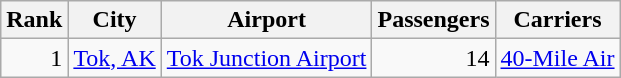<table class="wikitable">
<tr>
<th>Rank</th>
<th>City</th>
<th>Airport</th>
<th>Passengers</th>
<th>Carriers</th>
</tr>
<tr>
<td align=right>1</td>
<td>  <a href='#'>Tok, AK</a></td>
<td><a href='#'>Tok Junction Airport</a></td>
<td align=right>14</td>
<td><a href='#'>40-Mile Air</a></td>
</tr>
</table>
